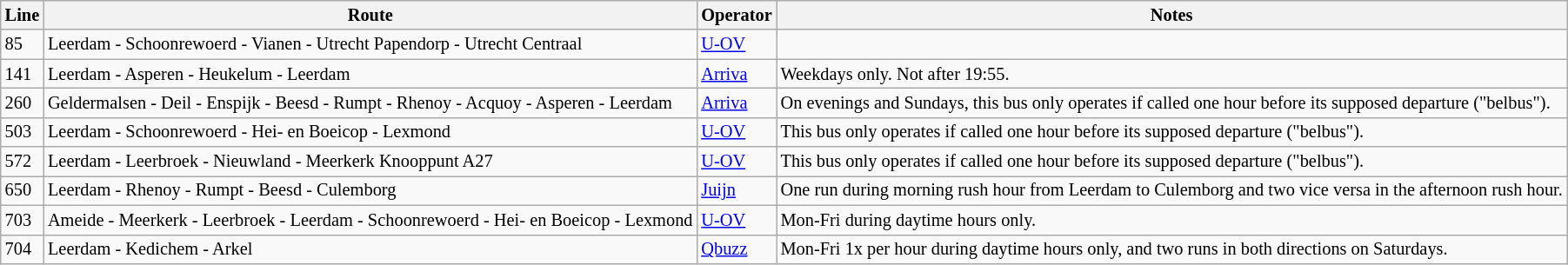<table class="wikitable" style="font-size:85%;">
<tr>
<th>Line</th>
<th>Route</th>
<th>Operator</th>
<th>Notes</th>
</tr>
<tr>
<td>85</td>
<td>Leerdam - Schoonrewoerd - Vianen - Utrecht Papendorp - Utrecht Centraal</td>
<td><a href='#'>U-OV</a></td>
<td></td>
</tr>
<tr>
<td>141</td>
<td>Leerdam - Asperen - Heukelum - Leerdam</td>
<td><a href='#'>Arriva</a></td>
<td>Weekdays only. Not after 19:55.</td>
</tr>
<tr>
<td>260</td>
<td>Geldermalsen - Deil - Enspijk - Beesd - Rumpt - Rhenoy - Acquoy - Asperen - Leerdam</td>
<td><a href='#'>Arriva</a></td>
<td>On evenings and Sundays, this bus only operates if called one hour before its supposed departure ("belbus").</td>
</tr>
<tr>
<td>503</td>
<td>Leerdam - Schoonrewoerd - Hei- en Boeicop - Lexmond</td>
<td><a href='#'>U-OV</a></td>
<td>This bus only operates if called one hour before its supposed departure ("belbus").</td>
</tr>
<tr>
<td>572</td>
<td>Leerdam - Leerbroek - Nieuwland - Meerkerk Knooppunt A27</td>
<td><a href='#'>U-OV</a></td>
<td>This bus only operates if called one hour before its supposed departure ("belbus").</td>
</tr>
<tr>
<td>650</td>
<td>Leerdam - Rhenoy - Rumpt - Beesd - Culemborg</td>
<td><a href='#'>Juijn</a></td>
<td>One run during morning rush hour from Leerdam to Culemborg and two vice versa in the afternoon rush hour.</td>
</tr>
<tr>
<td>703</td>
<td>Ameide - Meerkerk - Leerbroek - Leerdam - Schoonrewoerd - Hei- en Boeicop - Lexmond</td>
<td><a href='#'>U-OV</a></td>
<td>Mon-Fri during daytime hours only.</td>
</tr>
<tr>
<td>704</td>
<td>Leerdam - Kedichem - Arkel</td>
<td><a href='#'>Qbuzz</a></td>
<td>Mon-Fri 1x per hour during daytime hours only, and two runs in both directions on Saturdays.</td>
</tr>
</table>
